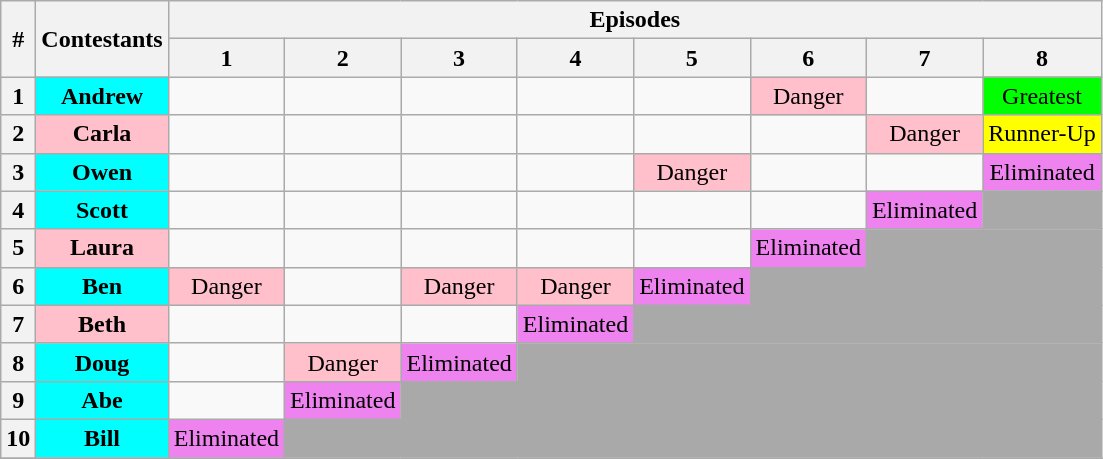<table class="wikitable" style="text-align:center">
<tr>
<th rowspan=2>#</th>
<th rowspan=2>Contestants</th>
<th colspan=8>Episodes</th>
</tr>
<tr>
<th>1</th>
<th>2</th>
<th>3</th>
<th>4</th>
<th>5</th>
<th>6</th>
<th>7</th>
<th>8</th>
</tr>
<tr>
<th>1</th>
<td bgcolor="cyan"><strong>Andrew</strong></td>
<td></td>
<td></td>
<td></td>
<td></td>
<td></td>
<td bgcolor="pink">Danger</td>
<td></td>
<td bgcolor="lime">Greatest</td>
</tr>
<tr>
<th>2</th>
<td bgcolor="pink"><strong>Carla</strong></td>
<td></td>
<td></td>
<td></td>
<td></td>
<td></td>
<td></td>
<td bgcolor="pink">Danger</td>
<td bgcolor="yellow">Runner-Up</td>
</tr>
<tr>
<th>3</th>
<td bgcolor="cyan"><strong>Owen</strong></td>
<td></td>
<td></td>
<td></td>
<td></td>
<td bgcolor="pink">Danger</td>
<td></td>
<td></td>
<td bgcolor="violet">Eliminated</td>
</tr>
<tr>
<th>4</th>
<td bgcolor="cyan"><strong>Scott</strong></td>
<td></td>
<td></td>
<td></td>
<td></td>
<td></td>
<td></td>
<td bgcolor="violet">Eliminated</td>
<td bgcolor="darkgrey" colspan=12></td>
</tr>
<tr>
<th>5</th>
<td bgcolor="pink"><strong>Laura</strong></td>
<td></td>
<td></td>
<td></td>
<td></td>
<td></td>
<td bgcolor="violet">Eliminated</td>
<td bgcolor="darkgrey" colspan=12></td>
</tr>
<tr>
<th>6</th>
<td bgcolor="cyan"><strong>Ben</strong></td>
<td bgcolor="pink">Danger</td>
<td></td>
<td bgcolor="pink">Danger</td>
<td bgcolor="pink">Danger</td>
<td bgcolor="violet">Eliminated</td>
<td bgcolor="darkgrey" colspan=12></td>
</tr>
<tr>
<th>7</th>
<td bgcolor="pink"><strong>Beth</strong></td>
<td></td>
<td></td>
<td></td>
<td bgcolor="violet">Eliminated</td>
<td bgcolor="darkgrey" colspan=12></td>
</tr>
<tr>
<th>8</th>
<td bgcolor="cyan"><strong>Doug</strong></td>
<td></td>
<td bgcolor="pink">Danger</td>
<td bgcolor="violet">Eliminated</td>
<td bgcolor="darkgrey" colspan=12></td>
</tr>
<tr>
<th>9</th>
<td bgcolor="cyan"><strong>Abe</strong></td>
<td></td>
<td bgcolor="violet">Eliminated</td>
<td bgcolor="darkgrey" colspan=12></td>
</tr>
<tr>
<th>10</th>
<td bgcolor="cyan"><strong>Bill</strong></td>
<td bgcolor="violet">Eliminated</td>
<td bgcolor="darkgrey" colspan=12></td>
</tr>
<tr>
</tr>
</table>
